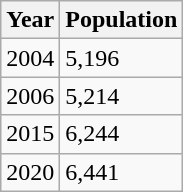<table class="wikitable">
<tr>
<th>Year</th>
<th>Population</th>
</tr>
<tr>
<td>2004</td>
<td>5,196</td>
</tr>
<tr>
<td>2006</td>
<td>5,214</td>
</tr>
<tr>
<td>2015</td>
<td>6,244</td>
</tr>
<tr>
<td>2020</td>
<td>6,441</td>
</tr>
</table>
